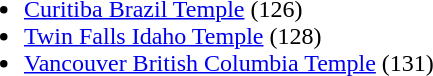<table>
<tr valign="top">
<td style="padding-left:30px;"><br><ul><li><a href='#'>Curitiba Brazil Temple</a> (126)</li><li><a href='#'>Twin Falls Idaho Temple</a> (128)</li><li><a href='#'>Vancouver British Columbia Temple</a> (131)</li></ul></td>
</tr>
</table>
